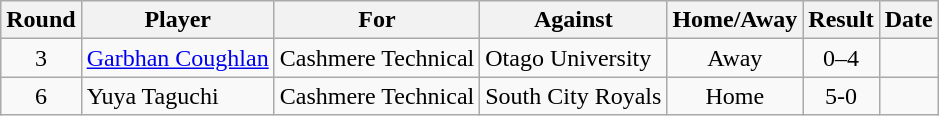<table class="wikitable">
<tr>
<th>Round</th>
<th>Player</th>
<th>For</th>
<th>Against</th>
<th>Home/Away</th>
<th style="text-align:center">Result</th>
<th>Date</th>
</tr>
<tr>
<td style="text-align:center">3</td>
<td><a href='#'>Garbhan Coughlan</a></td>
<td>Cashmere Technical</td>
<td>Otago University</td>
<td style="text-align:center">Away</td>
<td style="text-align:center">0–4</td>
<td></td>
</tr>
<tr>
<td style="text-align:center">6</td>
<td>Yuya Taguchi</td>
<td>Cashmere Technical</td>
<td>South City Royals</td>
<td style="text-align:center">Home</td>
<td style="text-align:center">5-0</td>
<td></td>
</tr>
</table>
